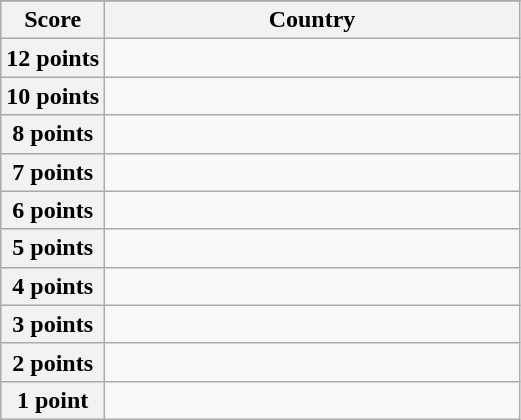<table class="wikitable">
<tr>
</tr>
<tr>
<th scope="col" width="20%">Score</th>
<th scope="col">Country</th>
</tr>
<tr>
<th scope="row">12 points</th>
<td></td>
</tr>
<tr>
<th scope="row">10 points</th>
<td></td>
</tr>
<tr>
<th scope="row">8 points</th>
<td></td>
</tr>
<tr>
<th scope="row">7 points</th>
<td></td>
</tr>
<tr>
<th scope="row">6 points</th>
<td></td>
</tr>
<tr>
<th scope="row">5 points</th>
<td></td>
</tr>
<tr>
<th scope="row">4 points</th>
<td></td>
</tr>
<tr>
<th scope="row">3 points</th>
<td></td>
</tr>
<tr>
<th scope="row">2 points</th>
<td></td>
</tr>
<tr>
<th scope="row">1 point</th>
<td></td>
</tr>
</table>
